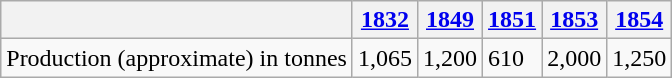<table class="wikitable">
<tr>
<th></th>
<th><a href='#'>1832</a></th>
<th><a href='#'>1849</a></th>
<th><a href='#'>1851</a></th>
<th><a href='#'>1853</a></th>
<th><a href='#'>1854</a></th>
</tr>
<tr>
<td>Production (approximate) in tonnes</td>
<td>1,065</td>
<td>1,200</td>
<td>610</td>
<td>2,000</td>
<td>1,250</td>
</tr>
</table>
